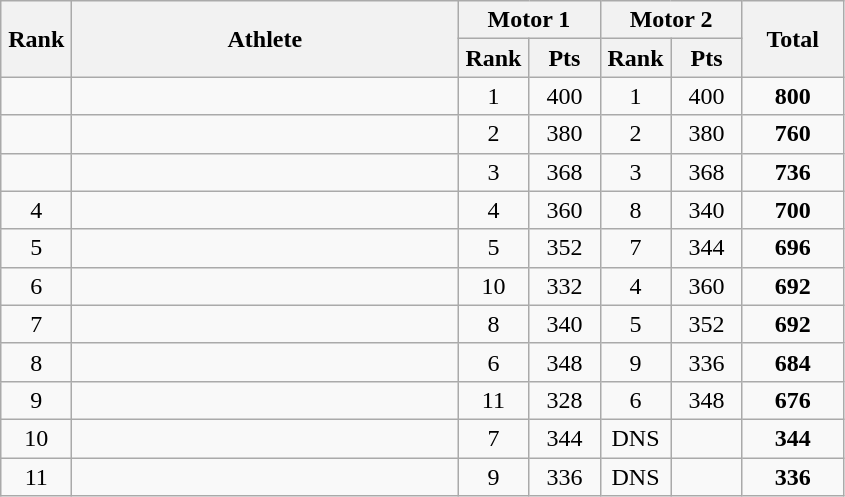<table class=wikitable style="text-align:center">
<tr>
<th width=40 rowspan=2>Rank</th>
<th width=250 rowspan=2>Athlete</th>
<th colspan=2>Motor 1</th>
<th colspan=2>Motor 2</th>
<th width=60 rowspan=2>Total</th>
</tr>
<tr>
<th width=40>Rank</th>
<th width=40>Pts</th>
<th width=40>Rank</th>
<th width=40>Pts</th>
</tr>
<tr>
<td></td>
<td align=left></td>
<td>1</td>
<td>400</td>
<td>1</td>
<td>400</td>
<td><strong>800</strong></td>
</tr>
<tr>
<td></td>
<td align=left></td>
<td>2</td>
<td>380</td>
<td>2</td>
<td>380</td>
<td><strong>760</strong></td>
</tr>
<tr>
<td></td>
<td align=left></td>
<td>3</td>
<td>368</td>
<td>3</td>
<td>368</td>
<td><strong>736</strong></td>
</tr>
<tr>
<td>4</td>
<td align=left></td>
<td>4</td>
<td>360</td>
<td>8</td>
<td>340</td>
<td><strong>700</strong></td>
</tr>
<tr>
<td>5</td>
<td align=left></td>
<td>5</td>
<td>352</td>
<td>7</td>
<td>344</td>
<td><strong>696</strong></td>
</tr>
<tr>
<td>6</td>
<td align=left></td>
<td>10</td>
<td>332</td>
<td>4</td>
<td>360</td>
<td><strong>692</strong></td>
</tr>
<tr>
<td>7</td>
<td align=left></td>
<td>8</td>
<td>340</td>
<td>5</td>
<td>352</td>
<td><strong>692</strong></td>
</tr>
<tr>
<td>8</td>
<td align=left></td>
<td>6</td>
<td>348</td>
<td>9</td>
<td>336</td>
<td><strong>684</strong></td>
</tr>
<tr>
<td>9</td>
<td align=left></td>
<td>11</td>
<td>328</td>
<td>6</td>
<td>348</td>
<td><strong>676</strong></td>
</tr>
<tr>
<td>10</td>
<td align=left></td>
<td>7</td>
<td>344</td>
<td>DNS</td>
<td></td>
<td><strong>344</strong></td>
</tr>
<tr>
<td>11</td>
<td align=left></td>
<td>9</td>
<td>336</td>
<td>DNS</td>
<td></td>
<td><strong>336</strong></td>
</tr>
</table>
